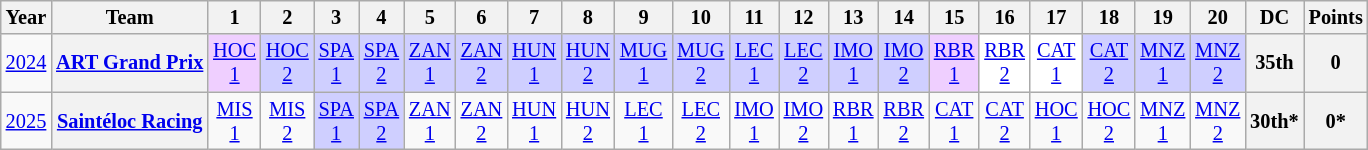<table class="wikitable" style="text-align:center; font-size:85%">
<tr>
<th>Year</th>
<th>Team</th>
<th>1</th>
<th>2</th>
<th>3</th>
<th>4</th>
<th>5</th>
<th>6</th>
<th>7</th>
<th>8</th>
<th>9</th>
<th>10</th>
<th>11</th>
<th>12</th>
<th>13</th>
<th>14</th>
<th>15</th>
<th>16</th>
<th>17</th>
<th>18</th>
<th>19</th>
<th>20</th>
<th>DC</th>
<th>Points</th>
</tr>
<tr>
<td><a href='#'>2024</a></td>
<th nowrap><a href='#'>ART Grand Prix</a></th>
<td style="background:#efcfff;"><a href='#'>HOC<br>1</a><br></td>
<td style="background:#cfcfff;"><a href='#'>HOC<br>2</a><br></td>
<td style="background:#cfcfff;"><a href='#'>SPA<br>1</a><br></td>
<td style="background:#cfcfff;"><a href='#'>SPA<br>2</a><br></td>
<td style="background:#cfcfff;"><a href='#'>ZAN<br>1</a><br></td>
<td style="background:#cfcfff;"><a href='#'>ZAN<br>2</a><br></td>
<td style="background:#cfcfff;"><a href='#'>HUN<br>1</a><br></td>
<td style="background:#cfcfff;"><a href='#'>HUN<br>2</a><br></td>
<td style="background:#cfcfff;"><a href='#'>MUG<br>1</a><br></td>
<td style="background:#cfcfff;"><a href='#'>MUG<br>2</a><br></td>
<td style="background:#cfcfff;"><a href='#'>LEC<br>1</a><br></td>
<td style="background:#cfcfff;"><a href='#'>LEC<br>2</a><br></td>
<td style="background:#cfcfff;"><a href='#'>IMO<br>1</a><br></td>
<td style="background:#cfcfff;"><a href='#'>IMO<br>2</a><br></td>
<td style="background:#efcfff;"><a href='#'>RBR<br>1</a><br></td>
<td style="background:#ffffff;"><a href='#'>RBR<br>2</a><br></td>
<td style="background:#ffffff;"><a href='#'>CAT<br>1</a><br></td>
<td style="background:#cfcfff;"><a href='#'>CAT<br>2</a><br></td>
<td style="background:#cfcfff;"><a href='#'>MNZ<br>1</a><br></td>
<td style="background:#cfcfff;"><a href='#'>MNZ<br>2</a><br></td>
<th>35th</th>
<th>0</th>
</tr>
<tr>
<td><a href='#'>2025</a></td>
<th nowrap><a href='#'>Saintéloc Racing</a></th>
<td style="background:#;"><a href='#'>MIS<br>1</a></td>
<td style="background:#;"><a href='#'>MIS<br>2</a></td>
<td style="background:#cfcfff;"><a href='#'>SPA<br>1</a><br></td>
<td style="background:#cfcfff;"><a href='#'>SPA<br>2</a><br></td>
<td style="background:#;"><a href='#'>ZAN<br>1</a></td>
<td style="background:#;"><a href='#'>ZAN<br>2</a></td>
<td style="background:#;"><a href='#'>HUN<br>1</a></td>
<td style="background:#;"><a href='#'>HUN<br>2</a></td>
<td style="background:#;"><a href='#'>LEC<br>1</a></td>
<td style="background:#;"><a href='#'>LEC<br>2</a></td>
<td style="background:#;"><a href='#'>IMO<br>1</a></td>
<td style="background:#;"><a href='#'>IMO<br>2</a></td>
<td style="background:#;"><a href='#'>RBR<br>1</a></td>
<td style="background:#;"><a href='#'>RBR<br>2</a></td>
<td style="background:#;"><a href='#'>CAT<br>1</a></td>
<td style="background:#;"><a href='#'>CAT<br>2</a></td>
<td style="background:#;"><a href='#'>HOC<br>1</a></td>
<td style="background:#;"><a href='#'>HOC<br>2</a></td>
<td style="background:#;"><a href='#'>MNZ<br>1</a></td>
<td style="background:#;"><a href='#'>MNZ<br>2</a></td>
<th>30th*</th>
<th>0*</th>
</tr>
</table>
